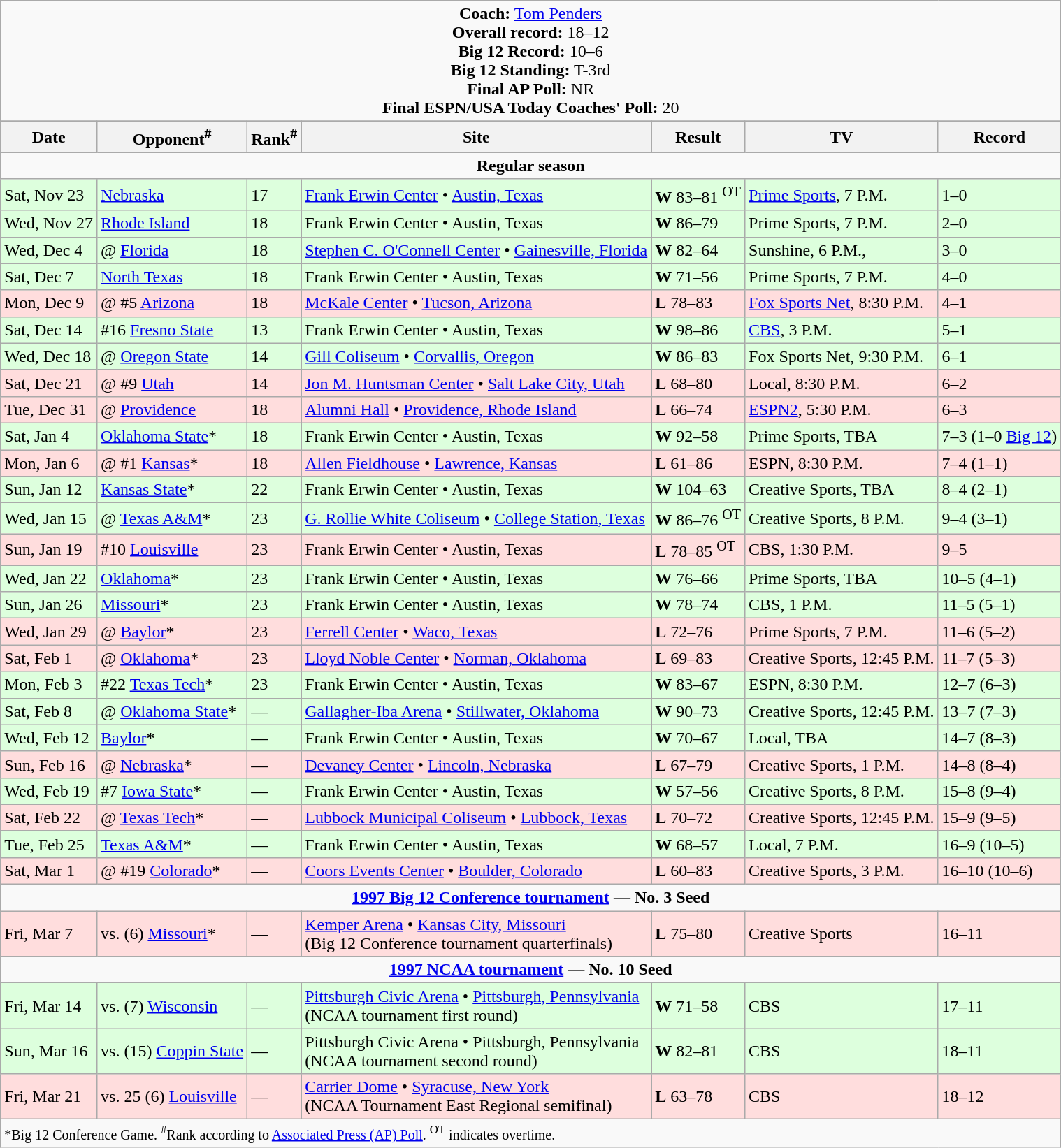<table class="wikitable">
<tr>
<td colspan=8 style="text-align: center;"><strong>Coach:</strong> <a href='#'>Tom Penders</a><br><strong>Overall record:</strong> 18–12<br><strong>Big 12 Record:</strong> 10–6<br><strong>Big 12 Standing:</strong> T-3rd <br> <strong>Final AP Poll:</strong> NR <br> <strong>Final ESPN/USA Today Coaches' Poll:</strong> 20</td>
</tr>
<tr>
</tr>
<tr>
<th>Date</th>
<th>Opponent<sup>#</sup></th>
<th>Rank<sup>#</sup></th>
<th>Site</th>
<th>Result</th>
<th>TV</th>
<th>Record</th>
</tr>
<tr>
<td colspan=8 style="text-align: center;"><strong>Regular season</strong></td>
</tr>
<tr style="background: #ddffdd;">
<td>Sat, Nov 23</td>
<td><a href='#'>Nebraska</a></td>
<td>17</td>
<td><a href='#'>Frank Erwin Center</a> • <a href='#'>Austin, Texas</a></td>
<td><strong>W</strong> 83–81 <sup>OT</sup></td>
<td><a href='#'>Prime Sports</a>, 7 P.M.</td>
<td>1–0</td>
</tr>
<tr style="background: #ddffdd;">
<td>Wed, Nov 27</td>
<td><a href='#'>Rhode Island</a></td>
<td>18</td>
<td>Frank Erwin Center • Austin, Texas</td>
<td><strong>W</strong> 86–79</td>
<td>Prime Sports, 7 P.M.</td>
<td>2–0</td>
</tr>
<tr style="background: #ddffdd;">
<td>Wed, Dec 4</td>
<td>@ <a href='#'>Florida</a></td>
<td>18</td>
<td><a href='#'>Stephen C. O'Connell Center</a> • <a href='#'>Gainesville, Florida</a></td>
<td><strong>W</strong> 82–64</td>
<td>Sunshine, 6 P.M.,</td>
<td>3–0</td>
</tr>
<tr style="background: #ddffdd;">
<td>Sat, Dec 7</td>
<td><a href='#'>North Texas</a></td>
<td>18</td>
<td>Frank Erwin Center • Austin, Texas</td>
<td><strong>W</strong> 71–56</td>
<td>Prime Sports, 7 P.M.</td>
<td>4–0</td>
</tr>
<tr style="background: #ffdddd;">
<td>Mon, Dec 9</td>
<td>@ #5 <a href='#'>Arizona</a></td>
<td>18</td>
<td><a href='#'>McKale Center</a> • <a href='#'>Tucson, Arizona</a></td>
<td><strong>L</strong> 78–83</td>
<td><a href='#'>Fox Sports Net</a>, 8:30 P.M.</td>
<td>4–1</td>
</tr>
<tr style="background: #ddffdd;">
<td>Sat, Dec 14</td>
<td>#16 <a href='#'>Fresno State</a></td>
<td>13</td>
<td>Frank Erwin Center • Austin, Texas</td>
<td><strong>W</strong> 98–86</td>
<td><a href='#'>CBS</a>, 3 P.M.</td>
<td>5–1</td>
</tr>
<tr style="background: #ddffdd;">
<td>Wed, Dec 18</td>
<td>@ <a href='#'>Oregon State</a></td>
<td>14</td>
<td><a href='#'>Gill Coliseum</a> • <a href='#'>Corvallis, Oregon</a></td>
<td><strong>W</strong> 86–83</td>
<td>Fox Sports Net, 9:30 P.M.</td>
<td>6–1</td>
</tr>
<tr style="background: #ffdddd;">
<td>Sat, Dec 21</td>
<td>@ #9 <a href='#'>Utah</a></td>
<td>14</td>
<td><a href='#'>Jon M. Huntsman Center</a> • <a href='#'>Salt Lake City, Utah</a></td>
<td><strong>L</strong> 68–80</td>
<td>Local, 8:30 P.M.</td>
<td>6–2</td>
</tr>
<tr style="background: #ffdddd;">
<td>Tue, Dec 31</td>
<td>@ <a href='#'>Providence</a></td>
<td>18</td>
<td><a href='#'>Alumni Hall</a> • <a href='#'>Providence, Rhode Island</a></td>
<td><strong>L</strong> 66–74</td>
<td><a href='#'>ESPN2</a>, 5:30 P.M.</td>
<td>6–3</td>
</tr>
<tr style="background: #ddffdd;">
<td>Sat, Jan 4</td>
<td><a href='#'>Oklahoma State</a>*</td>
<td>18</td>
<td>Frank Erwin Center • Austin, Texas</td>
<td><strong>W</strong> 92–58</td>
<td>Prime Sports, TBA</td>
<td>7–3 (1–0 <a href='#'>Big 12</a>)</td>
</tr>
<tr style="background: #ffdddd;">
<td>Mon, Jan 6</td>
<td>@ #1 <a href='#'>Kansas</a>*</td>
<td>18</td>
<td><a href='#'>Allen Fieldhouse</a> • <a href='#'>Lawrence, Kansas</a></td>
<td><strong>L</strong> 61–86</td>
<td>ESPN, 8:30 P.M.</td>
<td>7–4 (1–1)</td>
</tr>
<tr style="background: #ddffdd;">
<td>Sun, Jan 12</td>
<td><a href='#'>Kansas State</a>*</td>
<td>22</td>
<td>Frank Erwin Center • Austin, Texas</td>
<td><strong>W</strong> 104–63</td>
<td>Creative Sports, TBA</td>
<td>8–4 (2–1)</td>
</tr>
<tr style="background: #ddffdd;">
<td>Wed, Jan 15</td>
<td>@ <a href='#'>Texas A&M</a>*</td>
<td>23</td>
<td><a href='#'>G. Rollie White Coliseum</a> • <a href='#'>College Station, Texas</a></td>
<td><strong>W</strong> 86–76 <sup>OT</sup></td>
<td>Creative Sports, 8 P.M.</td>
<td>9–4 (3–1)</td>
</tr>
<tr style="background: #ffdddd;">
<td>Sun, Jan 19</td>
<td>#10 <a href='#'>Louisville</a></td>
<td>23</td>
<td>Frank Erwin Center • Austin, Texas</td>
<td><strong>L</strong> 78–85 <sup>OT</sup></td>
<td>CBS, 1:30 P.M.</td>
<td>9–5</td>
</tr>
<tr style="background: #ddffdd;">
<td>Wed, Jan 22</td>
<td><a href='#'>Oklahoma</a>*</td>
<td>23</td>
<td>Frank Erwin Center • Austin, Texas</td>
<td><strong>W</strong> 76–66</td>
<td>Prime Sports, TBA</td>
<td>10–5 (4–1)</td>
</tr>
<tr style="background: #ddffdd;">
<td>Sun, Jan 26</td>
<td><a href='#'>Missouri</a>*</td>
<td>23</td>
<td>Frank Erwin Center • Austin, Texas</td>
<td><strong>W</strong> 78–74</td>
<td>CBS, 1 P.M.</td>
<td>11–5 (5–1)</td>
</tr>
<tr style="background: #ffdddd;">
<td>Wed, Jan 29</td>
<td>@ <a href='#'>Baylor</a>*</td>
<td>23</td>
<td><a href='#'>Ferrell Center</a> • <a href='#'>Waco, Texas</a></td>
<td><strong>L</strong> 72–76</td>
<td>Prime Sports, 7 P.M.</td>
<td>11–6 (5–2)</td>
</tr>
<tr style="background: #ffdddd;">
<td>Sat, Feb 1</td>
<td>@ <a href='#'>Oklahoma</a>*</td>
<td>23</td>
<td><a href='#'>Lloyd Noble Center</a> • <a href='#'>Norman, Oklahoma</a></td>
<td><strong>L</strong> 69–83</td>
<td>Creative Sports, 12:45 P.M.</td>
<td>11–7 (5–3)</td>
</tr>
<tr style="background: #ddffdd;">
<td>Mon, Feb 3</td>
<td>#22 <a href='#'>Texas Tech</a>*</td>
<td>23</td>
<td>Frank Erwin Center • Austin, Texas</td>
<td><strong>W</strong> 83–67</td>
<td>ESPN, 8:30 P.M.</td>
<td>12–7 (6–3)</td>
</tr>
<tr style="background: #ddffdd;">
<td>Sat, Feb 8</td>
<td>@ <a href='#'>Oklahoma State</a>*</td>
<td>—</td>
<td><a href='#'>Gallagher-Iba Arena</a> • <a href='#'>Stillwater, Oklahoma</a></td>
<td><strong>W</strong> 90–73</td>
<td>Creative Sports, 12:45 P.M.</td>
<td>13–7 (7–3)</td>
</tr>
<tr style="background: #ddffdd;">
<td>Wed, Feb 12</td>
<td><a href='#'>Baylor</a>*</td>
<td>—</td>
<td>Frank Erwin Center • Austin, Texas</td>
<td><strong>W</strong> 70–67</td>
<td>Local, TBA</td>
<td>14–7 (8–3)</td>
</tr>
<tr style="background: #ffdddd;">
<td>Sun, Feb 16</td>
<td>@ <a href='#'>Nebraska</a>*</td>
<td>—</td>
<td><a href='#'>Devaney Center</a> • <a href='#'>Lincoln, Nebraska</a></td>
<td><strong>L</strong> 67–79</td>
<td>Creative Sports, 1 P.M.</td>
<td>14–8 (8–4)</td>
</tr>
<tr style="background: #ddffdd;">
<td>Wed, Feb 19</td>
<td>#7 <a href='#'>Iowa State</a>*</td>
<td>—</td>
<td>Frank Erwin Center • Austin, Texas</td>
<td><strong>W</strong> 57–56</td>
<td>Creative Sports, 8 P.M.</td>
<td>15–8 (9–4)</td>
</tr>
<tr style="background: #ffdddd;">
<td>Sat, Feb 22</td>
<td>@ <a href='#'>Texas Tech</a>*</td>
<td>—</td>
<td><a href='#'>Lubbock Municipal Coliseum</a> • <a href='#'>Lubbock, Texas</a></td>
<td><strong>L</strong> 70–72</td>
<td>Creative Sports, 12:45 P.M.</td>
<td>15–9 (9–5)</td>
</tr>
<tr style="background: #ddffdd;">
<td>Tue, Feb 25</td>
<td><a href='#'>Texas A&M</a>*</td>
<td>—</td>
<td>Frank Erwin Center • Austin, Texas</td>
<td><strong>W</strong> 68–57</td>
<td>Local, 7 P.M.</td>
<td>16–9 (10–5)</td>
</tr>
<tr style="background: #ffdddd;">
<td>Sat, Mar 1</td>
<td>@ #19 <a href='#'>Colorado</a>*</td>
<td>—</td>
<td><a href='#'>Coors Events Center</a> • <a href='#'>Boulder, Colorado</a></td>
<td><strong>L</strong> 60–83</td>
<td>Creative Sports, 3 P.M.</td>
<td>16–10 (10–6)</td>
</tr>
<tr>
<td colspan=8 style="text-align: center;"><strong><a href='#'>1997 Big 12 Conference tournament</a> — No. 3 Seed</strong></td>
</tr>
<tr style="background: #ffdddd;">
<td>Fri, Mar 7</td>
<td>vs. (6) <a href='#'>Missouri</a>*</td>
<td>—</td>
<td><a href='#'>Kemper Arena</a> • <a href='#'>Kansas City, Missouri</a><br>(Big 12 Conference tournament quarterfinals)</td>
<td><strong>L</strong> 75–80</td>
<td>Creative Sports</td>
<td>16–11</td>
</tr>
<tr>
<td colspan=8 style="text-align: center;"><strong><a href='#'>1997 NCAA tournament</a> — No. 10 Seed</strong></td>
</tr>
<tr style="background: #ddffdd;">
<td>Fri, Mar 14</td>
<td>vs. (7) <a href='#'>Wisconsin</a></td>
<td>—</td>
<td><a href='#'>Pittsburgh Civic Arena</a> • <a href='#'>Pittsburgh, Pennsylvania</a><br>(NCAA tournament first round)</td>
<td><strong>W</strong> 71–58</td>
<td>CBS</td>
<td>17–11</td>
</tr>
<tr style="background: #ddffdd;">
<td>Sun, Mar 16</td>
<td>vs. (15) <a href='#'>Coppin State</a></td>
<td>—</td>
<td>Pittsburgh Civic Arena • Pittsburgh, Pennsylvania<br>(NCAA tournament second round)</td>
<td><strong>W</strong> 82–81</td>
<td>CBS</td>
<td>18–11</td>
</tr>
<tr style="background: #ffdddd;">
<td>Fri, Mar 21</td>
<td>vs. 25 (6) <a href='#'>Louisville</a></td>
<td>—</td>
<td><a href='#'>Carrier Dome</a> • <a href='#'>Syracuse, New York</a><br>(NCAA Tournament East Regional semifinal)</td>
<td><strong>L</strong> 63–78</td>
<td>CBS</td>
<td>18–12</td>
</tr>
<tr>
<td colspan=8><small>*Big 12 Conference Game. <sup>#</sup>Rank according to <a href='#'>Associated Press (AP) Poll</a>. <sup>OT</sup> indicates overtime.</small></td>
</tr>
</table>
